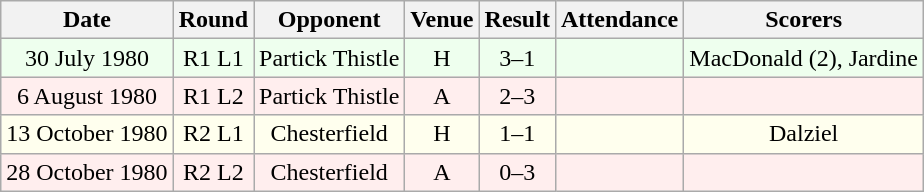<table class="wikitable sortable" style="font-size:100%; text-align:center">
<tr>
<th>Date</th>
<th>Round</th>
<th>Opponent</th>
<th>Venue</th>
<th>Result</th>
<th>Attendance</th>
<th>Scorers</th>
</tr>
<tr bgcolor = "#EEFFEE">
<td>30 July 1980</td>
<td>R1 L1</td>
<td>Partick Thistle</td>
<td>H</td>
<td>3–1</td>
<td></td>
<td>MacDonald (2), Jardine</td>
</tr>
<tr bgcolor = "#FFEEEE">
<td>6 August 1980</td>
<td>R1 L2</td>
<td>Partick Thistle</td>
<td>A</td>
<td>2–3</td>
<td></td>
<td></td>
</tr>
<tr bgcolor = "#FFFFEE">
<td>13 October 1980</td>
<td>R2 L1</td>
<td>Chesterfield</td>
<td>H</td>
<td>1–1</td>
<td></td>
<td>Dalziel</td>
</tr>
<tr bgcolor = "#FFEEEE">
<td>28 October 1980</td>
<td>R2 L2</td>
<td>Chesterfield</td>
<td>A</td>
<td>0–3</td>
<td></td>
<td></td>
</tr>
</table>
